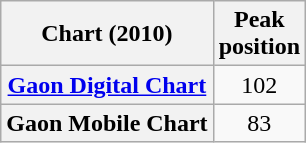<table class="wikitable plainrowheaders sortable" style="text-align:center;" border="1">
<tr>
<th scope="col">Chart (2010)</th>
<th scope="col">Peak<br>position</th>
</tr>
<tr>
<th scope="row"><a href='#'>Gaon Digital Chart</a></th>
<td>102</td>
</tr>
<tr>
<th scope="row">Gaon Mobile Chart</th>
<td>83</td>
</tr>
</table>
